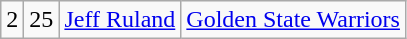<table class="wikitable">
<tr style="text-align:center;" bgcolor="">
<td>2</td>
<td>25</td>
<td><a href='#'>Jeff Ruland</a></td>
<td><a href='#'>Golden State Warriors</a></td>
</tr>
</table>
